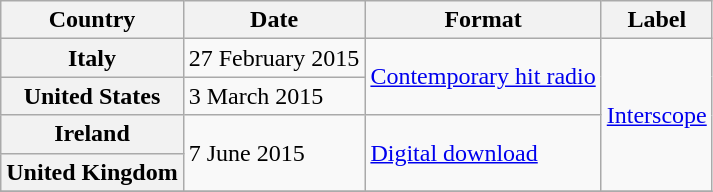<table class="wikitable plainrowheaders">
<tr>
<th scope="col">Country</th>
<th scope="col">Date</th>
<th scope="col">Format</th>
<th scope="col">Label</th>
</tr>
<tr>
<th scope="row">Italy</th>
<td>27 February 2015</td>
<td rowspan="2"><a href='#'>Contemporary hit radio</a></td>
<td rowspan="4"><a href='#'>Interscope</a></td>
</tr>
<tr>
<th scope="row">United States</th>
<td>3 March 2015</td>
</tr>
<tr>
<th scope="row">Ireland</th>
<td rowspan="2">7 June 2015</td>
<td rowspan="2"><a href='#'>Digital download</a></td>
</tr>
<tr>
<th scope="row">United Kingdom</th>
</tr>
<tr>
</tr>
</table>
